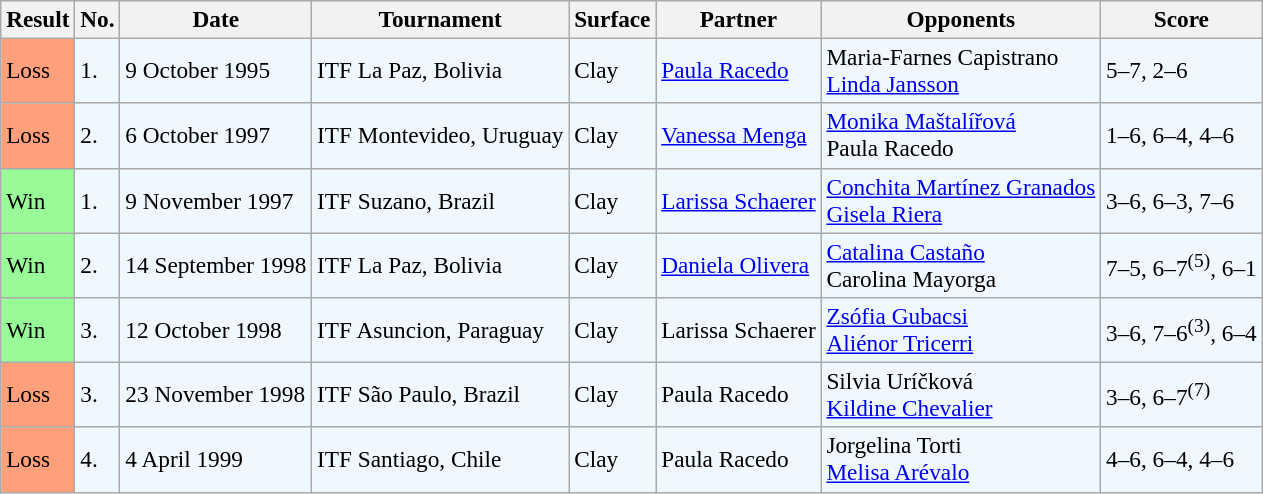<table class="sortable wikitable" style=font-size:97%>
<tr>
<th>Result</th>
<th>No.</th>
<th>Date</th>
<th>Tournament</th>
<th>Surface</th>
<th>Partner</th>
<th>Opponents</th>
<th class=unsortable>Score</th>
</tr>
<tr style="background:#f0f8ff;">
<td style="background:#ffa07a;">Loss</td>
<td>1.</td>
<td>9 October 1995</td>
<td>ITF La Paz, Bolivia</td>
<td>Clay</td>
<td> <a href='#'>Paula Racedo</a></td>
<td> Maria-Farnes Capistrano <br>  <a href='#'>Linda Jansson</a></td>
<td>5–7, 2–6</td>
</tr>
<tr style="background:#f0f8ff;">
<td style="background:#ffa07a;">Loss</td>
<td>2.</td>
<td>6 October 1997</td>
<td>ITF Montevideo, Uruguay</td>
<td>Clay</td>
<td> <a href='#'>Vanessa Menga</a></td>
<td> <a href='#'>Monika Maštalířová</a> <br>  Paula Racedo</td>
<td>1–6, 6–4, 4–6</td>
</tr>
<tr style="background:#f0f8ff;">
<td style="background:#98fb98;">Win</td>
<td>1.</td>
<td>9 November 1997</td>
<td>ITF Suzano, Brazil</td>
<td>Clay</td>
<td> <a href='#'>Larissa Schaerer</a></td>
<td> <a href='#'>Conchita Martínez Granados</a> <br>  <a href='#'>Gisela Riera</a></td>
<td>3–6, 6–3, 7–6</td>
</tr>
<tr style="background:#f0f8ff;">
<td style="background:#98fb98;">Win</td>
<td>2.</td>
<td>14 September 1998</td>
<td>ITF La Paz, Bolivia</td>
<td>Clay</td>
<td> <a href='#'>Daniela Olivera</a></td>
<td> <a href='#'>Catalina Castaño</a> <br>  Carolina Mayorga</td>
<td>7–5, 6–7<sup>(5)</sup>, 6–1</td>
</tr>
<tr style="background:#f0f8ff;">
<td style="background:#98fb98;">Win</td>
<td>3.</td>
<td>12 October 1998</td>
<td>ITF Asuncion, Paraguay</td>
<td>Clay</td>
<td> Larissa Schaerer</td>
<td> <a href='#'>Zsófia Gubacsi</a> <br>  <a href='#'>Aliénor Tricerri</a></td>
<td>3–6, 7–6<sup>(3)</sup>, 6–4</td>
</tr>
<tr style="background:#f0f8ff;">
<td style="background:#ffa07a;">Loss</td>
<td>3.</td>
<td>23 November 1998</td>
<td>ITF São Paulo, Brazil</td>
<td>Clay</td>
<td> Paula Racedo</td>
<td> Silvia Uríčková <br>  <a href='#'>Kildine Chevalier</a></td>
<td>3–6, 6–7<sup>(7)</sup></td>
</tr>
<tr style="background:#f0f8ff;">
<td style="background:#ffa07a;">Loss</td>
<td>4.</td>
<td>4 April 1999</td>
<td>ITF Santiago, Chile</td>
<td>Clay</td>
<td> Paula Racedo</td>
<td> Jorgelina Torti <br>  <a href='#'>Melisa Arévalo</a></td>
<td>4–6, 6–4, 4–6</td>
</tr>
</table>
